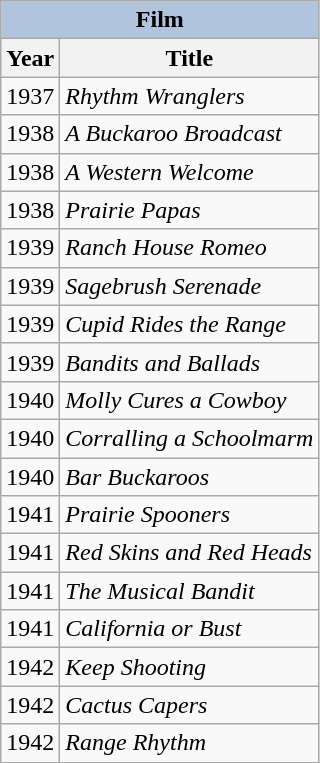<table class="wikitable" style="font-size: 100%;">
<tr>
<th colspan="2" style="background: LightSteelBlue;">Film</th>
</tr>
<tr>
<th>Year</th>
<th>Title</th>
</tr>
<tr>
<td>1937</td>
<td><em>Rhythm Wranglers</em></td>
</tr>
<tr>
<td>1938</td>
<td><em>A Buckaroo Broadcast</em></td>
</tr>
<tr>
<td>1938</td>
<td><em>A Western Welcome</em></td>
</tr>
<tr>
<td>1938</td>
<td><em>Prairie Papas</em></td>
</tr>
<tr>
<td>1939</td>
<td><em>Ranch House Romeo</em></td>
</tr>
<tr>
<td>1939</td>
<td><em>Sagebrush Serenade</em></td>
</tr>
<tr>
<td>1939</td>
<td><em>Cupid Rides the Range</em></td>
</tr>
<tr>
<td>1939</td>
<td><em>Bandits and Ballads</em></td>
</tr>
<tr>
<td>1940</td>
<td><em>Molly Cures a Cowboy</em></td>
</tr>
<tr>
<td>1940</td>
<td><em>Corralling a Schoolmarm</em></td>
</tr>
<tr>
<td>1940</td>
<td><em>Bar Buckaroos</em></td>
</tr>
<tr>
<td>1941</td>
<td><em>Prairie Spooners</em></td>
</tr>
<tr>
<td>1941</td>
<td><em>Red Skins and Red Heads</em></td>
</tr>
<tr>
<td>1941</td>
<td><em>The Musical Bandit</em></td>
</tr>
<tr>
<td>1941</td>
<td><em>California or Bust</em></td>
</tr>
<tr>
<td>1942</td>
<td><em>Keep Shooting</em></td>
</tr>
<tr>
<td>1942</td>
<td><em>Cactus Capers</em></td>
</tr>
<tr>
<td>1942</td>
<td><em>Range Rhythm</em></td>
</tr>
</table>
